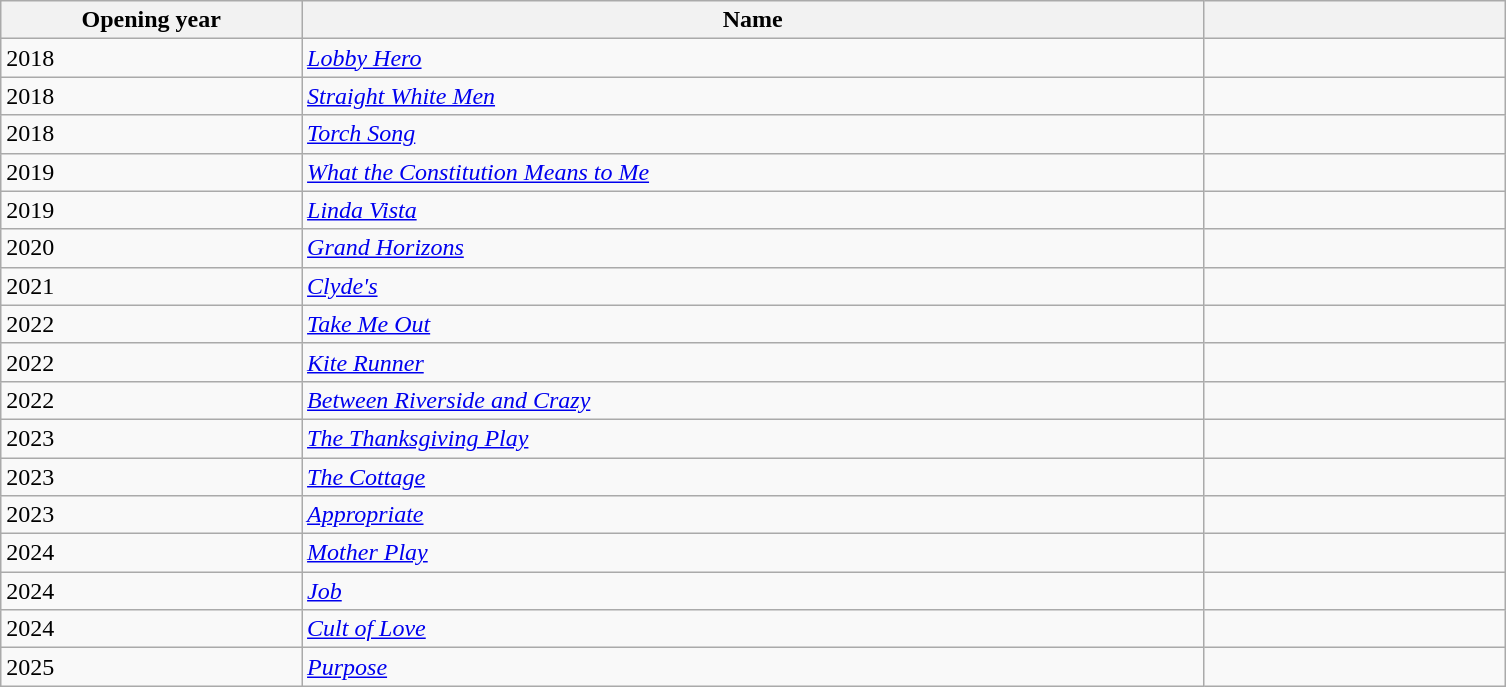<table class="wikitable sortable collapsible">
<tr>
<th width=10% scope="col">Opening year</th>
<th width=30% scope="col">Name</th>
<th width=10% scope="col"  class="unsortable"></th>
</tr>
<tr>
<td>2018</td>
<td><em><a href='#'>Lobby Hero</a></em></td>
<td></td>
</tr>
<tr>
<td>2018</td>
<td><em><a href='#'>Straight White Men</a></em></td>
<td></td>
</tr>
<tr>
<td>2018</td>
<td><em><a href='#'>Torch Song</a></em></td>
<td></td>
</tr>
<tr>
<td>2019</td>
<td><em><a href='#'>What the Constitution Means to Me</a></em></td>
<td></td>
</tr>
<tr>
<td>2019</td>
<td><em><a href='#'>Linda Vista</a></em></td>
<td></td>
</tr>
<tr>
<td>2020</td>
<td><em><a href='#'>Grand Horizons</a></em></td>
<td></td>
</tr>
<tr>
<td>2021</td>
<td><em><a href='#'>Clyde's</a></em></td>
<td></td>
</tr>
<tr>
<td>2022</td>
<td><em><a href='#'>Take Me Out</a></em></td>
<td></td>
</tr>
<tr>
<td>2022</td>
<td><em><a href='#'>Kite Runner</a></em></td>
<td></td>
</tr>
<tr>
<td>2022</td>
<td><em><a href='#'>Between Riverside and Crazy</a></em></td>
<td></td>
</tr>
<tr>
<td>2023</td>
<td><em><a href='#'>The Thanksgiving Play</a></em></td>
<td></td>
</tr>
<tr>
<td>2023</td>
<td><em><a href='#'>The Cottage</a></em></td>
<td></td>
</tr>
<tr>
<td>2023</td>
<td><em><a href='#'>Appropriate</a></em></td>
<td></td>
</tr>
<tr>
<td>2024</td>
<td><em><a href='#'>Mother Play</a></em></td>
<td></td>
</tr>
<tr>
<td>2024</td>
<td><em><a href='#'>Job</a></em></td>
<td></td>
</tr>
<tr>
<td>2024</td>
<td><em><a href='#'>Cult of Love</a></em></td>
<td></td>
</tr>
<tr>
<td>2025</td>
<td><em><a href='#'>Purpose</a></em></td>
<td></td>
</tr>
</table>
